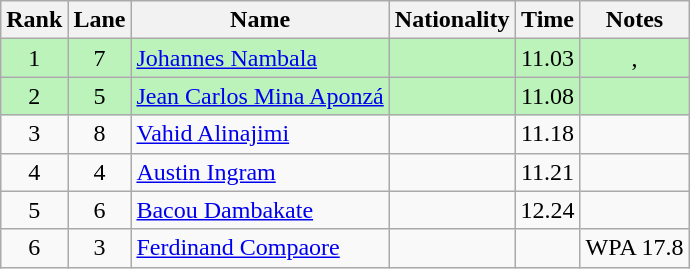<table class="wikitable sortable" style="text-align:center">
<tr>
<th>Rank</th>
<th>Lane</th>
<th>Name</th>
<th>Nationality</th>
<th>Time</th>
<th>Notes</th>
</tr>
<tr bgcolor=bbf3bb>
<td>1</td>
<td>7</td>
<td align="left"><a href='#'>Johannes Nambala</a></td>
<td align="left"></td>
<td>11.03</td>
<td>, </td>
</tr>
<tr bgcolor=bbf3bb>
<td>2</td>
<td>5</td>
<td align="left"><a href='#'>Jean Carlos Mina Aponzá</a></td>
<td align="left"></td>
<td>11.08</td>
<td></td>
</tr>
<tr>
<td>3</td>
<td>8</td>
<td align="left"><a href='#'>Vahid Alinajimi</a></td>
<td align="left"></td>
<td>11.18</td>
<td></td>
</tr>
<tr>
<td>4</td>
<td>4</td>
<td align="left"><a href='#'>Austin Ingram</a></td>
<td align="left"></td>
<td>11.21</td>
<td></td>
</tr>
<tr>
<td>5</td>
<td>6</td>
<td align="left"><a href='#'>Bacou Dambakate</a></td>
<td align="left"></td>
<td>12.24</td>
<td></td>
</tr>
<tr>
<td>6</td>
<td>3</td>
<td align="left"><a href='#'>Ferdinand Compaore</a></td>
<td align="left"></td>
<td></td>
<td>WPA 17.8</td>
</tr>
</table>
